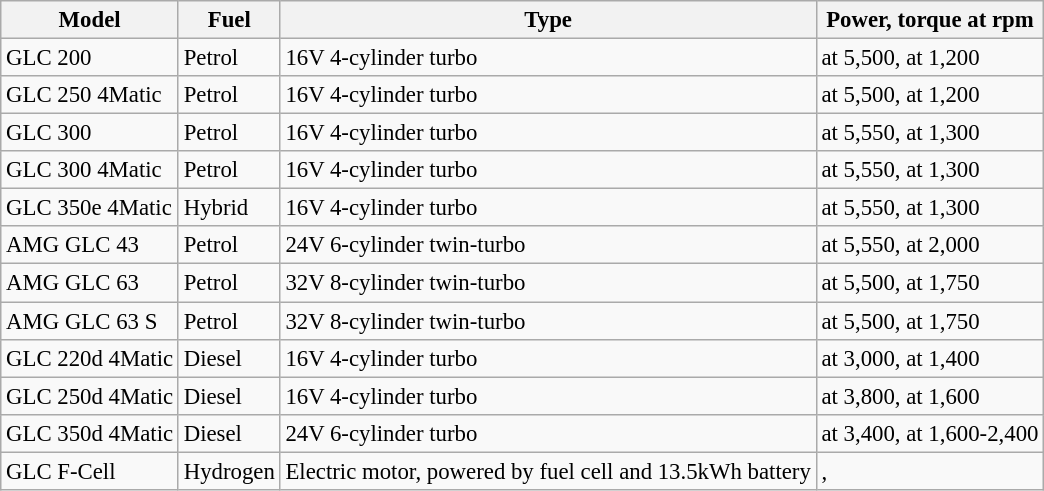<table class="wikitable collapsible sortable" style="font-size:95%;">
<tr>
<th>Model</th>
<th>Fuel</th>
<th>Type</th>
<th>Power, torque at rpm</th>
</tr>
<tr>
<td>GLC 200</td>
<td>Petrol</td>
<td> 16V 4-cylinder turbo</td>
<td> at 5,500,  at 1,200</td>
</tr>
<tr>
<td>GLC 250 4Matic</td>
<td>Petrol</td>
<td> 16V 4-cylinder turbo</td>
<td> at 5,500,  at 1,200</td>
</tr>
<tr>
<td>GLC 300</td>
<td>Petrol</td>
<td> 16V 4-cylinder turbo</td>
<td> at 5,550,  at 1,300</td>
</tr>
<tr>
<td>GLC 300 4Matic</td>
<td>Petrol</td>
<td> 16V 4-cylinder turbo</td>
<td> at 5,550,  at 1,300</td>
</tr>
<tr>
<td>GLC 350e 4Matic</td>
<td>Hybrid</td>
<td> 16V 4-cylinder turbo</td>
<td> at 5,550,  at 1,300</td>
</tr>
<tr>
<td>AMG GLC 43</td>
<td>Petrol</td>
<td> 24V 6-cylinder twin-turbo</td>
<td> at 5,550,  at 2,000</td>
</tr>
<tr>
<td>AMG GLC 63</td>
<td>Petrol</td>
<td> 32V 8-cylinder twin-turbo</td>
<td> at 5,500,  at 1,750</td>
</tr>
<tr>
<td>AMG GLC 63 S</td>
<td>Petrol</td>
<td> 32V 8-cylinder twin-turbo</td>
<td> at 5,500,  at 1,750</td>
</tr>
<tr>
<td>GLC 220d 4Matic</td>
<td>Diesel</td>
<td> 16V 4-cylinder turbo</td>
<td> at 3,000,  at 1,400</td>
</tr>
<tr>
<td>GLC 250d 4Matic</td>
<td>Diesel</td>
<td> 16V 4-cylinder turbo</td>
<td> at 3,800,  at 1,600</td>
</tr>
<tr>
<td>GLC 350d 4Matic</td>
<td>Diesel</td>
<td> 24V 6-cylinder turbo</td>
<td> at 3,400,  at 1,600-2,400</td>
</tr>
<tr>
<td>GLC F-Cell</td>
<td>Hydrogen</td>
<td>Electric motor, powered by fuel cell and 13.5kWh battery</td>
<td>, </td>
</tr>
</table>
